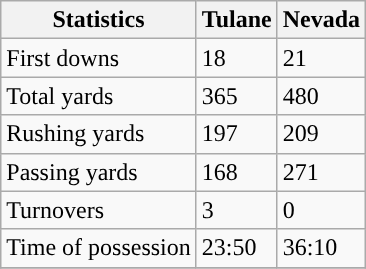<table class="wikitable">
<tr>
<th>Statistics</th>
<th>Tulane</th>
<th>Nevada</th>
</tr>
<tr>
<td>First downs</td>
<td>18</td>
<td>21</td>
</tr>
<tr>
<td>Total yards</td>
<td>365</td>
<td>480</td>
</tr>
<tr>
<td>Rushing yards</td>
<td>197</td>
<td>209</td>
</tr>
<tr>
<td>Passing yards</td>
<td>168</td>
<td>271</td>
</tr>
<tr>
<td>Turnovers</td>
<td>3</td>
<td>0</td>
</tr>
<tr>
<td>Time of possession</td>
<td>23:50</td>
<td>36:10</td>
</tr>
<tr>
</tr>
</table>
